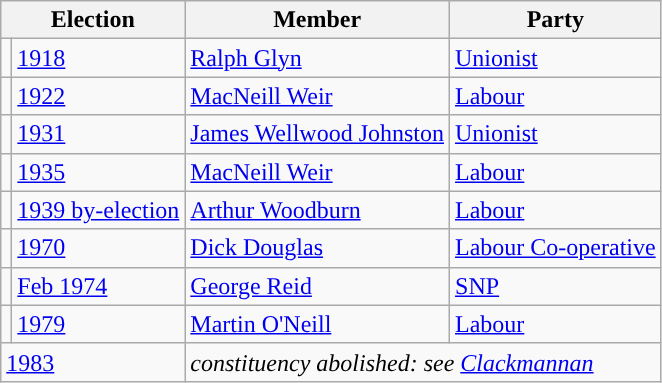<table class="wikitable">
<tr>
<th colspan="2">Election</th>
<th>Member </th>
<th>Party</th>
</tr>
<tr>
<td style="color:inherit;background-color: "></td>
<td><a href='#'>1918</a></td>
<td><a href='#'>Ralph Glyn</a></td>
<td><a href='#'>Unionist</a></td>
</tr>
<tr>
<td style="color:inherit;background-color: "></td>
<td><a href='#'>1922</a></td>
<td><a href='#'>MacNeill Weir</a></td>
<td><a href='#'>Labour</a></td>
</tr>
<tr>
<td style="color:inherit;background-color: "></td>
<td><a href='#'>1931</a></td>
<td><a href='#'>James Wellwood Johnston</a></td>
<td><a href='#'>Unionist</a></td>
</tr>
<tr>
<td style="color:inherit;background-color: "></td>
<td><a href='#'>1935</a></td>
<td><a href='#'>MacNeill Weir</a></td>
<td><a href='#'>Labour</a></td>
</tr>
<tr>
<td style="color:inherit;background-color: "></td>
<td><a href='#'>1939 by-election</a></td>
<td><a href='#'>Arthur Woodburn</a></td>
<td><a href='#'>Labour</a></td>
</tr>
<tr>
<td style="color:inherit;background-color: "></td>
<td><a href='#'>1970</a></td>
<td><a href='#'>Dick Douglas</a></td>
<td><a href='#'>Labour Co-operative</a></td>
</tr>
<tr>
<td style="color:inherit;background-color: "></td>
<td><a href='#'>Feb 1974</a></td>
<td><a href='#'>George Reid</a></td>
<td><a href='#'>SNP</a></td>
</tr>
<tr>
<td style="color:inherit;background-color: "></td>
<td><a href='#'>1979</a></td>
<td><a href='#'>Martin O'Neill</a></td>
<td><a href='#'>Labour</a></td>
</tr>
<tr>
<td colspan="2"><a href='#'>1983</a></td>
<td colspan="2"><em>constituency abolished: see <a href='#'>Clackmannan</a></em></td>
</tr>
</table>
